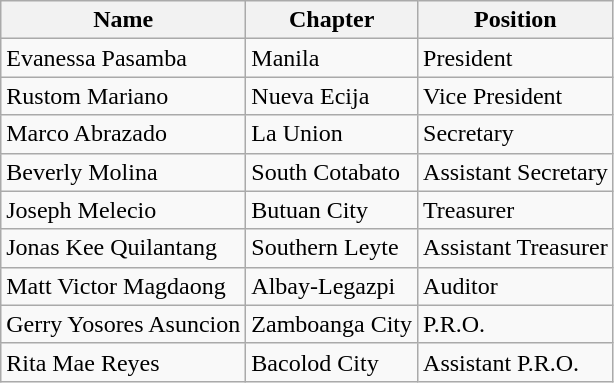<table class="wikitable">
<tr>
<th>Name</th>
<th>Chapter</th>
<th>Position</th>
</tr>
<tr>
<td>Evanessa Pasamba</td>
<td>Manila</td>
<td>President</td>
</tr>
<tr>
<td>Rustom Mariano</td>
<td>Nueva Ecija</td>
<td>Vice President</td>
</tr>
<tr>
<td>Marco Abrazado</td>
<td>La Union</td>
<td>Secretary</td>
</tr>
<tr>
<td>Beverly Molina</td>
<td>South Cotabato</td>
<td>Assistant Secretary</td>
</tr>
<tr>
<td>Joseph Melecio</td>
<td>Butuan City</td>
<td>Treasurer</td>
</tr>
<tr>
<td>Jonas Kee Quilantang</td>
<td>Southern Leyte</td>
<td>Assistant Treasurer</td>
</tr>
<tr>
<td>Matt Victor Magdaong</td>
<td>Albay-Legazpi</td>
<td>Auditor</td>
</tr>
<tr>
<td>Gerry Yosores Asuncion</td>
<td>Zamboanga City</td>
<td>P.R.O.</td>
</tr>
<tr>
<td>Rita Mae Reyes</td>
<td>Bacolod City</td>
<td>Assistant P.R.O.</td>
</tr>
</table>
